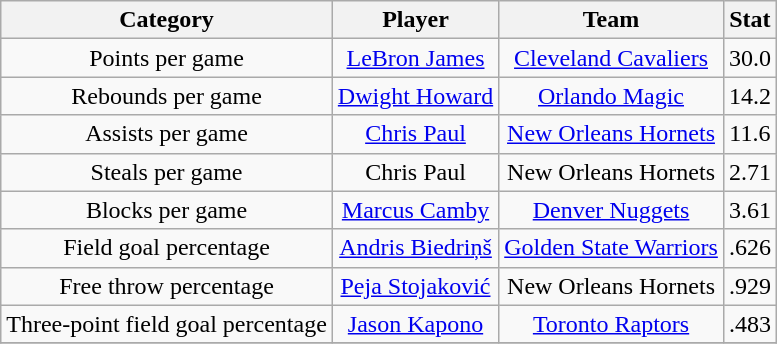<table class="wikitable" style="text-align:center">
<tr>
<th>Category</th>
<th>Player</th>
<th>Team</th>
<th>Stat</th>
</tr>
<tr>
<td>Points per game</td>
<td><a href='#'>LeBron James</a></td>
<td><a href='#'>Cleveland Cavaliers</a></td>
<td>30.0</td>
</tr>
<tr>
<td>Rebounds per game</td>
<td><a href='#'>Dwight Howard</a></td>
<td><a href='#'>Orlando Magic</a></td>
<td>14.2</td>
</tr>
<tr>
<td>Assists per game</td>
<td><a href='#'>Chris Paul</a></td>
<td><a href='#'>New Orleans Hornets</a></td>
<td>11.6</td>
</tr>
<tr>
<td>Steals per game</td>
<td>Chris Paul</td>
<td>New Orleans Hornets</td>
<td>2.71</td>
</tr>
<tr>
<td>Blocks per game</td>
<td><a href='#'>Marcus Camby</a></td>
<td><a href='#'>Denver Nuggets</a></td>
<td>3.61</td>
</tr>
<tr>
<td>Field goal percentage</td>
<td><a href='#'>Andris Biedriņš</a></td>
<td><a href='#'>Golden State Warriors</a></td>
<td>.626</td>
</tr>
<tr>
<td>Free throw percentage</td>
<td><a href='#'>Peja Stojaković</a></td>
<td>New Orleans Hornets</td>
<td>.929</td>
</tr>
<tr>
<td>Three-point field goal percentage</td>
<td><a href='#'>Jason Kapono</a></td>
<td><a href='#'>Toronto Raptors</a></td>
<td>.483</td>
</tr>
<tr>
</tr>
</table>
